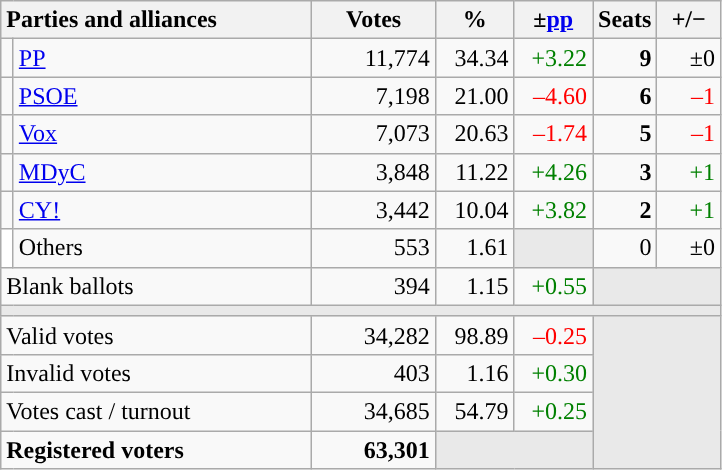<table class="wikitable" style="text-align:right;">
<tr>
<th style="text-align:left;" colspan="2" width="200">Parties and alliances</th>
<th width="75">Votes</th>
<th width="45">%</th>
<th width="45">±<a href='#'>pp</a></th>
<th width="35">Seats</th>
<th width="35">+/−</th>
</tr>
<tr>
<td width="1" style="color:inherit;background:"></td>
<td align="left"><a href='#'>PP</a></td>
<td>11,774</td>
<td>34.34</td>
<td style="color:green;">+3.22</td>
<td><strong>9</strong></td>
<td>±0</td>
</tr>
<tr>
<td style="color:inherit;background:"></td>
<td align="left"><a href='#'>PSOE</a></td>
<td>7,198</td>
<td>21.00</td>
<td style="color:red;">–4.60</td>
<td><strong>6</strong></td>
<td style="color:red;">–1</td>
</tr>
<tr>
<td style="color:inherit;background:"></td>
<td align="left"><a href='#'>Vox</a></td>
<td>7,073</td>
<td>20.63</td>
<td style="color:red;">–1.74</td>
<td><strong>5</strong></td>
<td style="color:red;">–1</td>
</tr>
<tr>
<td style="color:inherit;background:"></td>
<td align="left"><a href='#'>MDyC</a></td>
<td>3,848</td>
<td>11.22</td>
<td style="color:green;">+4.26</td>
<td><strong>3</strong></td>
<td style="color:green;">+1</td>
</tr>
<tr>
<td style="color:inherit;background:"></td>
<td align="left"><a href='#'>CY!</a></td>
<td>3,442</td>
<td>10.04</td>
<td style="color:green;">+3.82</td>
<td><strong>2</strong></td>
<td style="color:green;">+1</td>
</tr>
<tr>
<td bgcolor="white"></td>
<td align="left">Others</td>
<td>553</td>
<td>1.61</td>
<td bgcolor="#E9E9E9"></td>
<td>0</td>
<td>±0</td>
</tr>
<tr>
<td align="left" colspan="2">Blank ballots</td>
<td>394</td>
<td>1.15</td>
<td style="color:green;">+0.55</td>
<td bgcolor="#E9E9E9" colspan="2"></td>
</tr>
<tr>
<td colspan="7" bgcolor="#E9E9E9"></td>
</tr>
<tr>
<td align="left" colspan="2">Valid votes</td>
<td>34,282</td>
<td>98.89</td>
<td style="color:red;">–0.25</td>
<td bgcolor="#E9E9E9" colspan="2" rowspan="4"></td>
</tr>
<tr>
<td align="left" colspan="2">Invalid votes</td>
<td>403</td>
<td>1.16</td>
<td style="color:green;">+0.30</td>
</tr>
<tr>
<td align="left" colspan="2">Votes cast / turnout</td>
<td>34,685</td>
<td>54.79</td>
<td style="color:green;">+0.25</td>
</tr>
<tr style="font-weight:bold;">
<td align="left" colspan="2">Registered voters</td>
<td>63,301</td>
<td bgcolor="#E9E9E9" colspan="2"></td>
</tr>
</table>
